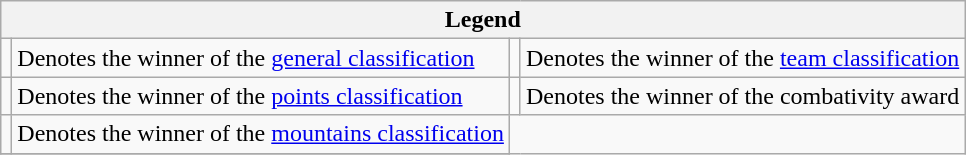<table class="wikitable">
<tr>
<th scope="col" colspan="4">Legend</th>
</tr>
<tr>
<td></td>
<td>Denotes the winner of the <a href='#'>general classification</a></td>
<td></td>
<td>Denotes the winner of the <a href='#'>team classification</a></td>
</tr>
<tr>
<td></td>
<td>Denotes the winner of the <a href='#'>points classification</a></td>
<td></td>
<td>Denotes the winner of the combativity award</td>
</tr>
<tr>
<td></td>
<td>Denotes the winner of the <a href='#'>mountains classification</a></td>
</tr>
<tr>
</tr>
</table>
